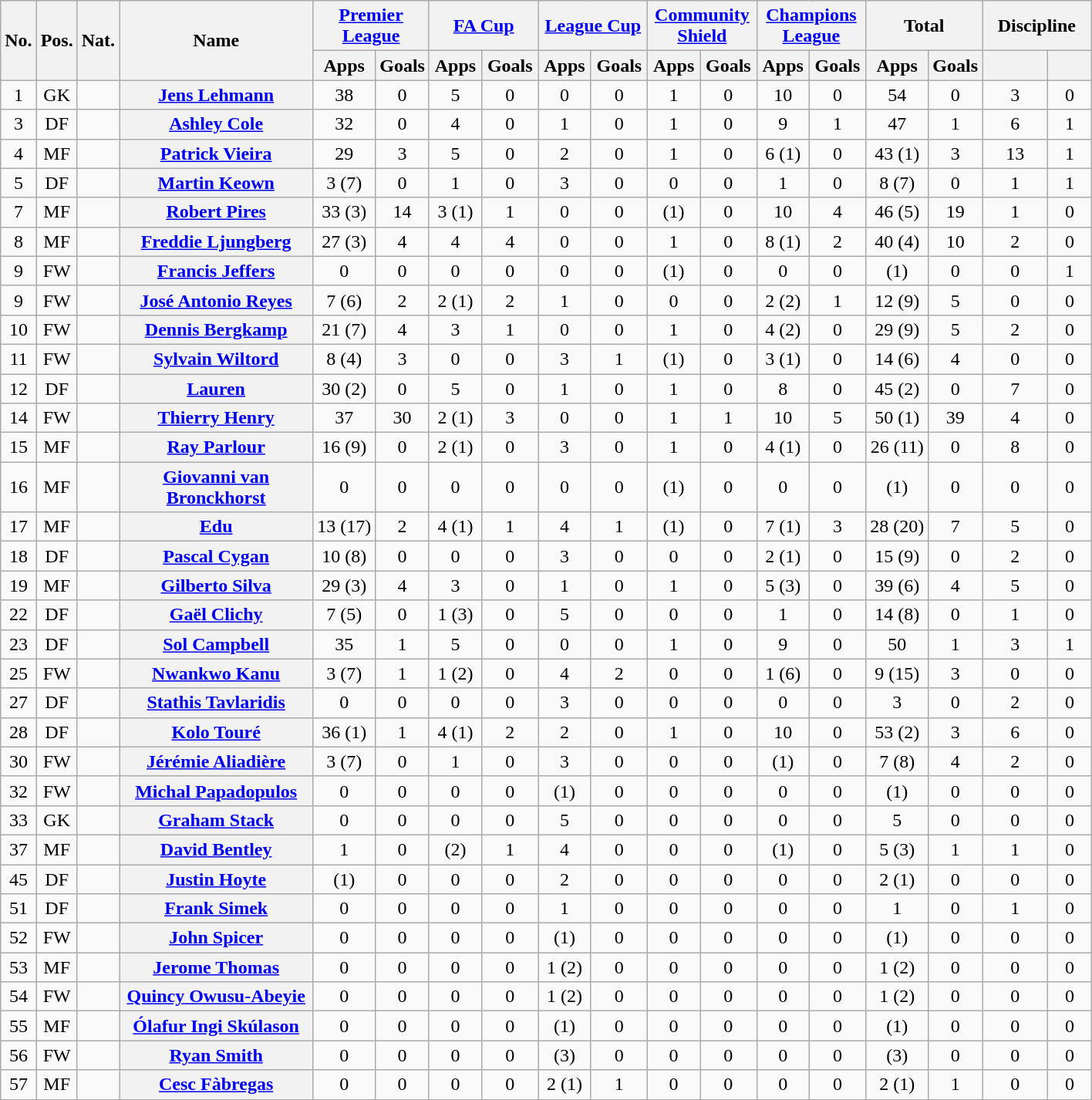<table class="wikitable plainrowheaders" style="text-align:center">
<tr>
<th rowspan="2">No.</th>
<th rowspan="2">Pos.</th>
<th rowspan="2">Nat.</th>
<th rowspan="2" style="width:160px;">Name</th>
<th colspan="2" style="width:87px;"><a href='#'>Premier League</a></th>
<th colspan="2" style="width:87px;"><a href='#'>FA Cup</a></th>
<th colspan="2" style="width:87px;"><a href='#'>League Cup</a></th>
<th colspan="2" style="width:87px;"><a href='#'>Community Shield</a></th>
<th colspan="2" style="width:87px;"><a href='#'>Champions League</a></th>
<th colspan="2" style="width:87px;">Total</th>
<th colspan="2" style="width:87px;">Discipline</th>
</tr>
<tr>
<th>Apps</th>
<th>Goals</th>
<th>Apps</th>
<th>Goals</th>
<th>Apps</th>
<th>Goals</th>
<th>Apps</th>
<th>Goals</th>
<th>Apps</th>
<th>Goals</th>
<th>Apps</th>
<th>Goals</th>
<th></th>
<th></th>
</tr>
<tr>
<td>1</td>
<td>GK</td>
<td></td>
<th scope="row"><a href='#'>Jens Lehmann</a></th>
<td>38</td>
<td>0</td>
<td>5</td>
<td>0</td>
<td>0</td>
<td>0</td>
<td>1</td>
<td>0</td>
<td>10</td>
<td>0</td>
<td>54</td>
<td>0</td>
<td>3</td>
<td>0</td>
</tr>
<tr>
<td>3</td>
<td>DF</td>
<td></td>
<th scope="row"><a href='#'>Ashley Cole</a></th>
<td>32</td>
<td>0</td>
<td>4</td>
<td>0</td>
<td>1</td>
<td>0</td>
<td>1</td>
<td>0</td>
<td>9</td>
<td>1</td>
<td>47</td>
<td>1</td>
<td>6</td>
<td>1</td>
</tr>
<tr>
<td>4</td>
<td>MF</td>
<td></td>
<th scope="row"><a href='#'>Patrick Vieira</a></th>
<td>29</td>
<td>3</td>
<td>5</td>
<td>0</td>
<td>2</td>
<td>0</td>
<td>1</td>
<td>0</td>
<td>6 (1)</td>
<td>0</td>
<td>43 (1)</td>
<td>3</td>
<td>13</td>
<td>1</td>
</tr>
<tr>
<td>5</td>
<td>DF</td>
<td></td>
<th scope="row"><a href='#'>Martin Keown</a></th>
<td>3 (7)</td>
<td>0</td>
<td>1</td>
<td>0</td>
<td>3</td>
<td>0</td>
<td>0</td>
<td>0</td>
<td>1</td>
<td>0</td>
<td>8 (7)</td>
<td>0</td>
<td>1</td>
<td>1</td>
</tr>
<tr>
<td>7</td>
<td>MF</td>
<td></td>
<th scope="row"><a href='#'>Robert Pires</a></th>
<td>33 (3)</td>
<td>14</td>
<td>3 (1)</td>
<td>1</td>
<td>0</td>
<td>0</td>
<td>(1)</td>
<td>0</td>
<td>10</td>
<td>4</td>
<td>46 (5)</td>
<td>19</td>
<td>1</td>
<td>0</td>
</tr>
<tr>
<td>8</td>
<td>MF</td>
<td></td>
<th scope="row"><a href='#'>Freddie Ljungberg</a></th>
<td>27 (3)</td>
<td>4</td>
<td>4</td>
<td>4</td>
<td>0</td>
<td>0</td>
<td>1</td>
<td>0</td>
<td>8 (1)</td>
<td>2</td>
<td>40 (4)</td>
<td>10</td>
<td>2</td>
<td>0</td>
</tr>
<tr>
<td>9</td>
<td>FW</td>
<td></td>
<th scope="row"><a href='#'>Francis Jeffers</a></th>
<td>0</td>
<td>0</td>
<td>0</td>
<td>0</td>
<td>0</td>
<td>0</td>
<td>(1)</td>
<td>0</td>
<td>0</td>
<td>0</td>
<td>(1)</td>
<td>0</td>
<td>0</td>
<td>1</td>
</tr>
<tr>
<td>9</td>
<td>FW</td>
<td></td>
<th scope="row"><a href='#'>José Antonio Reyes</a></th>
<td>7 (6)</td>
<td>2</td>
<td>2 (1)</td>
<td>2</td>
<td>1</td>
<td>0</td>
<td>0</td>
<td>0</td>
<td>2 (2)</td>
<td>1</td>
<td>12 (9)</td>
<td>5</td>
<td>0</td>
<td>0</td>
</tr>
<tr>
<td>10</td>
<td>FW</td>
<td></td>
<th scope="row"><a href='#'>Dennis Bergkamp</a></th>
<td>21 (7)</td>
<td>4</td>
<td>3</td>
<td>1</td>
<td>0</td>
<td>0</td>
<td>1</td>
<td>0</td>
<td>4 (2)</td>
<td>0</td>
<td>29 (9)</td>
<td>5</td>
<td>2</td>
<td>0</td>
</tr>
<tr>
<td>11</td>
<td>FW</td>
<td></td>
<th scope="row"><a href='#'>Sylvain Wiltord</a></th>
<td>8 (4)</td>
<td>3</td>
<td>0</td>
<td>0</td>
<td>3</td>
<td>1</td>
<td>(1)</td>
<td>0</td>
<td>3 (1)</td>
<td>0</td>
<td>14 (6)</td>
<td>4</td>
<td>0</td>
<td>0</td>
</tr>
<tr>
<td>12</td>
<td>DF</td>
<td></td>
<th scope="row"><a href='#'>Lauren</a></th>
<td>30 (2)</td>
<td>0</td>
<td>5</td>
<td>0</td>
<td>1</td>
<td>0</td>
<td>1</td>
<td>0</td>
<td>8</td>
<td>0</td>
<td>45 (2)</td>
<td>0</td>
<td>7</td>
<td>0</td>
</tr>
<tr>
<td>14</td>
<td>FW</td>
<td></td>
<th scope="row"><a href='#'>Thierry Henry</a></th>
<td>37</td>
<td>30</td>
<td>2 (1)</td>
<td>3</td>
<td>0</td>
<td>0</td>
<td>1</td>
<td>1</td>
<td>10</td>
<td>5</td>
<td>50 (1)</td>
<td>39</td>
<td>4</td>
<td>0</td>
</tr>
<tr>
<td>15</td>
<td>MF</td>
<td></td>
<th scope="row"><a href='#'>Ray Parlour</a></th>
<td>16 (9)</td>
<td>0</td>
<td>2 (1)</td>
<td>0</td>
<td>3</td>
<td>0</td>
<td>1</td>
<td>0</td>
<td>4 (1)</td>
<td>0</td>
<td>26 (11)</td>
<td>0</td>
<td>8</td>
<td>0</td>
</tr>
<tr>
<td>16</td>
<td>MF</td>
<td></td>
<th scope="row"><a href='#'>Giovanni van Bronckhorst</a></th>
<td>0</td>
<td>0</td>
<td>0</td>
<td>0</td>
<td>0</td>
<td>0</td>
<td>(1)</td>
<td>0</td>
<td>0</td>
<td>0</td>
<td>(1)</td>
<td>0</td>
<td>0</td>
<td>0</td>
</tr>
<tr>
<td>17</td>
<td>MF</td>
<td></td>
<th scope="row"><a href='#'>Edu</a></th>
<td>13 (17)</td>
<td>2</td>
<td>4 (1)</td>
<td>1</td>
<td>4</td>
<td>1</td>
<td>(1)</td>
<td>0</td>
<td>7 (1)</td>
<td>3</td>
<td>28 (20)</td>
<td>7</td>
<td>5</td>
<td>0</td>
</tr>
<tr>
<td>18</td>
<td>DF</td>
<td></td>
<th scope="row"><a href='#'>Pascal Cygan</a></th>
<td>10 (8)</td>
<td>0</td>
<td>0</td>
<td>0</td>
<td>3</td>
<td>0</td>
<td>0</td>
<td>0</td>
<td>2 (1)</td>
<td>0</td>
<td>15 (9)</td>
<td>0</td>
<td>2</td>
<td>0</td>
</tr>
<tr>
<td>19</td>
<td>MF</td>
<td></td>
<th scope="row"><a href='#'>Gilberto Silva</a></th>
<td>29 (3)</td>
<td>4</td>
<td>3</td>
<td>0</td>
<td>1</td>
<td>0</td>
<td>1</td>
<td>0</td>
<td>5 (3)</td>
<td>0</td>
<td>39 (6)</td>
<td>4</td>
<td>5</td>
<td>0</td>
</tr>
<tr>
<td>22</td>
<td>DF</td>
<td></td>
<th scope="row"><a href='#'>Gaël Clichy</a></th>
<td>7 (5)</td>
<td>0</td>
<td>1 (3)</td>
<td>0</td>
<td>5</td>
<td>0</td>
<td>0</td>
<td>0</td>
<td>1</td>
<td>0</td>
<td>14 (8)</td>
<td>0</td>
<td>1</td>
<td>0</td>
</tr>
<tr>
<td>23</td>
<td>DF</td>
<td></td>
<th scope="row"><a href='#'>Sol Campbell</a></th>
<td>35</td>
<td>1</td>
<td>5</td>
<td>0</td>
<td>0</td>
<td>0</td>
<td>1</td>
<td>0</td>
<td>9</td>
<td>0</td>
<td>50</td>
<td>1</td>
<td>3</td>
<td>1</td>
</tr>
<tr>
<td>25</td>
<td>FW</td>
<td></td>
<th scope="row"><a href='#'>Nwankwo Kanu</a></th>
<td>3 (7)</td>
<td>1</td>
<td>1 (2)</td>
<td>0</td>
<td>4</td>
<td>2</td>
<td>0</td>
<td>0</td>
<td>1 (6)</td>
<td>0</td>
<td>9 (15)</td>
<td>3</td>
<td>0</td>
<td>0</td>
</tr>
<tr>
<td>27</td>
<td>DF</td>
<td></td>
<th scope="row"><a href='#'>Stathis Tavlaridis</a></th>
<td>0</td>
<td>0</td>
<td>0</td>
<td>0</td>
<td>3</td>
<td>0</td>
<td>0</td>
<td>0</td>
<td>0</td>
<td>0</td>
<td>3</td>
<td>0</td>
<td>2</td>
<td>0</td>
</tr>
<tr>
<td>28</td>
<td>DF</td>
<td></td>
<th scope="row"><a href='#'>Kolo Touré</a></th>
<td>36 (1)</td>
<td>1</td>
<td>4 (1)</td>
<td>2</td>
<td>2</td>
<td>0</td>
<td>1</td>
<td>0</td>
<td>10</td>
<td>0</td>
<td>53 (2)</td>
<td>3</td>
<td>6</td>
<td>0</td>
</tr>
<tr>
<td>30</td>
<td>FW</td>
<td></td>
<th scope="row"><a href='#'>Jérémie Aliadière</a></th>
<td>3 (7)</td>
<td>0</td>
<td>1</td>
<td>0</td>
<td>3</td>
<td>0</td>
<td>0</td>
<td>0</td>
<td>(1)</td>
<td>0</td>
<td>7 (8)</td>
<td>4</td>
<td>2</td>
<td>0</td>
</tr>
<tr>
<td>32</td>
<td>FW</td>
<td></td>
<th scope="row"><a href='#'>Michal Papadopulos</a></th>
<td>0</td>
<td>0</td>
<td>0</td>
<td>0</td>
<td>(1)</td>
<td>0</td>
<td>0</td>
<td>0</td>
<td>0</td>
<td>0</td>
<td>(1)</td>
<td>0</td>
<td>0</td>
<td>0</td>
</tr>
<tr>
<td>33</td>
<td>GK</td>
<td></td>
<th scope="row"><a href='#'>Graham Stack</a></th>
<td>0</td>
<td>0</td>
<td>0</td>
<td>0</td>
<td>5</td>
<td>0</td>
<td>0</td>
<td>0</td>
<td>0</td>
<td>0</td>
<td>5</td>
<td>0</td>
<td>0</td>
<td>0</td>
</tr>
<tr>
<td>37</td>
<td>MF</td>
<td></td>
<th scope="row"><a href='#'>David Bentley</a></th>
<td>1</td>
<td>0</td>
<td>(2)</td>
<td>1</td>
<td>4</td>
<td>0</td>
<td>0</td>
<td>0</td>
<td>(1)</td>
<td>0</td>
<td>5 (3)</td>
<td>1</td>
<td>1</td>
<td>0</td>
</tr>
<tr>
<td>45</td>
<td>DF</td>
<td></td>
<th scope="row"><a href='#'>Justin Hoyte</a></th>
<td>(1)</td>
<td>0</td>
<td>0</td>
<td>0</td>
<td>2</td>
<td>0</td>
<td>0</td>
<td>0</td>
<td>0</td>
<td>0</td>
<td>2 (1)</td>
<td>0</td>
<td>0</td>
<td>0</td>
</tr>
<tr>
<td>51</td>
<td>DF</td>
<td></td>
<th scope="row"><a href='#'>Frank Simek</a></th>
<td>0</td>
<td>0</td>
<td>0</td>
<td>0</td>
<td>1</td>
<td>0</td>
<td>0</td>
<td>0</td>
<td>0</td>
<td>0</td>
<td>1</td>
<td>0</td>
<td>1</td>
<td>0</td>
</tr>
<tr>
<td>52</td>
<td>FW</td>
<td></td>
<th scope="row"><a href='#'>John Spicer</a></th>
<td>0</td>
<td>0</td>
<td>0</td>
<td>0</td>
<td>(1)</td>
<td>0</td>
<td>0</td>
<td>0</td>
<td>0</td>
<td>0</td>
<td>(1)</td>
<td>0</td>
<td>0</td>
<td>0</td>
</tr>
<tr>
<td>53</td>
<td>MF</td>
<td></td>
<th scope="row"><a href='#'>Jerome Thomas</a></th>
<td>0</td>
<td>0</td>
<td>0</td>
<td>0</td>
<td>1 (2)</td>
<td>0</td>
<td>0</td>
<td>0</td>
<td>0</td>
<td>0</td>
<td>1 (2)</td>
<td>0</td>
<td>0</td>
<td>0</td>
</tr>
<tr>
<td>54</td>
<td>FW</td>
<td></td>
<th scope="row"><a href='#'>Quincy Owusu-Abeyie</a></th>
<td>0</td>
<td>0</td>
<td>0</td>
<td>0</td>
<td>1 (2)</td>
<td>0</td>
<td>0</td>
<td>0</td>
<td>0</td>
<td>0</td>
<td>1 (2)</td>
<td>0</td>
<td>0</td>
<td>0</td>
</tr>
<tr>
<td>55</td>
<td>MF</td>
<td></td>
<th scope="row"><a href='#'>Ólafur Ingi Skúlason</a></th>
<td>0</td>
<td>0</td>
<td>0</td>
<td>0</td>
<td>(1)</td>
<td>0</td>
<td>0</td>
<td>0</td>
<td>0</td>
<td>0</td>
<td>(1)</td>
<td>0</td>
<td>0</td>
<td>0</td>
</tr>
<tr>
<td>56</td>
<td>FW</td>
<td></td>
<th scope="row"><a href='#'>Ryan Smith</a></th>
<td>0</td>
<td>0</td>
<td>0</td>
<td>0</td>
<td>(3)</td>
<td>0</td>
<td>0</td>
<td>0</td>
<td>0</td>
<td>0</td>
<td>(3)</td>
<td>0</td>
<td>0</td>
<td>0</td>
</tr>
<tr>
<td>57</td>
<td>MF</td>
<td></td>
<th scope="row"><a href='#'>Cesc Fàbregas</a></th>
<td>0</td>
<td>0</td>
<td>0</td>
<td>0</td>
<td>2 (1)</td>
<td>1</td>
<td>0</td>
<td>0</td>
<td>0</td>
<td>0</td>
<td>2 (1)</td>
<td>1</td>
<td>0</td>
<td>0</td>
</tr>
</table>
